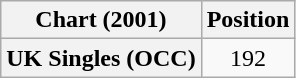<table class="wikitable plainrowheaders" style="text-align:center">
<tr>
<th scope="col">Chart (2001)</th>
<th scope="col">Position</th>
</tr>
<tr>
<th scope="row">UK Singles (OCC)</th>
<td>192</td>
</tr>
</table>
